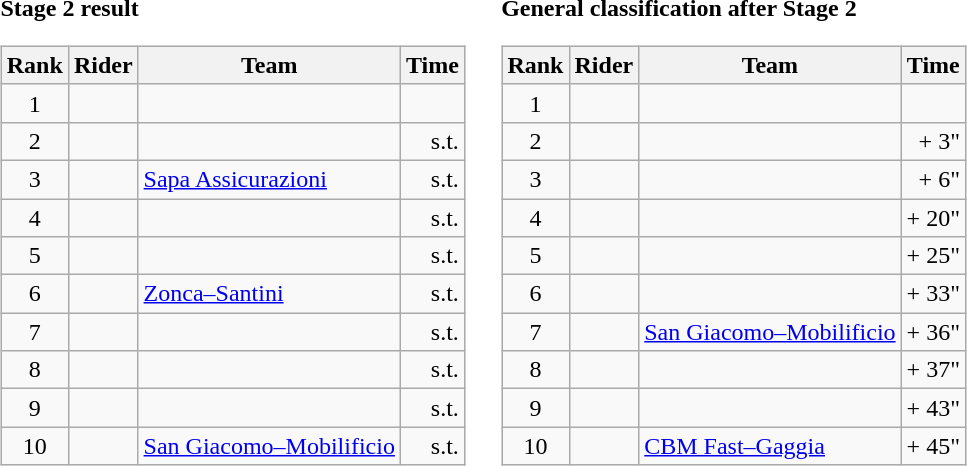<table>
<tr>
<td><strong>Stage 2 result</strong><br><table class="wikitable">
<tr>
<th scope="col">Rank</th>
<th scope="col">Rider</th>
<th scope="col">Team</th>
<th scope="col">Time</th>
</tr>
<tr>
<td style="text-align:center;">1</td>
<td></td>
<td></td>
<td style="text-align:right;"></td>
</tr>
<tr>
<td style="text-align:center;">2</td>
<td></td>
<td></td>
<td style="text-align:right;">s.t.</td>
</tr>
<tr>
<td style="text-align:center;">3</td>
<td></td>
<td><a href='#'>Sapa Assicurazioni</a></td>
<td style="text-align:right;">s.t.</td>
</tr>
<tr>
<td style="text-align:center;">4</td>
<td></td>
<td></td>
<td style="text-align:right;">s.t.</td>
</tr>
<tr>
<td style="text-align:center;">5</td>
<td></td>
<td></td>
<td style="text-align:right;">s.t.</td>
</tr>
<tr>
<td style="text-align:center;">6</td>
<td></td>
<td><a href='#'>Zonca–Santini</a></td>
<td style="text-align:right;">s.t.</td>
</tr>
<tr>
<td style="text-align:center;">7</td>
<td></td>
<td></td>
<td style="text-align:right;">s.t.</td>
</tr>
<tr>
<td style="text-align:center;">8</td>
<td></td>
<td></td>
<td style="text-align:right;">s.t.</td>
</tr>
<tr>
<td style="text-align:center;">9</td>
<td></td>
<td></td>
<td style="text-align:right;">s.t.</td>
</tr>
<tr>
<td style="text-align:center;">10</td>
<td></td>
<td><a href='#'>San Giacomo–Mobilificio</a></td>
<td style="text-align:right;">s.t.</td>
</tr>
</table>
</td>
<td></td>
<td><strong>General classification after Stage 2</strong><br><table class="wikitable">
<tr>
<th scope="col">Rank</th>
<th scope="col">Rider</th>
<th scope="col">Team</th>
<th scope="col">Time</th>
</tr>
<tr>
<td style="text-align:center;">1</td>
<td></td>
<td></td>
<td style="text-align:right;"></td>
</tr>
<tr>
<td style="text-align:center;">2</td>
<td></td>
<td></td>
<td style="text-align:right;">+ 3"</td>
</tr>
<tr>
<td style="text-align:center;">3</td>
<td></td>
<td></td>
<td style="text-align:right;">+ 6"</td>
</tr>
<tr>
<td style="text-align:center;">4</td>
<td></td>
<td></td>
<td style="text-align:right;">+ 20"</td>
</tr>
<tr>
<td style="text-align:center;">5</td>
<td></td>
<td></td>
<td style="text-align:right;">+ 25"</td>
</tr>
<tr>
<td style="text-align:center;">6</td>
<td></td>
<td></td>
<td style="text-align:right;">+ 33"</td>
</tr>
<tr>
<td style="text-align:center;">7</td>
<td></td>
<td><a href='#'>San Giacomo–Mobilificio</a></td>
<td style="text-align:right;">+ 36"</td>
</tr>
<tr>
<td style="text-align:center;">8</td>
<td></td>
<td></td>
<td style="text-align:right;">+ 37"</td>
</tr>
<tr>
<td style="text-align:center;">9</td>
<td></td>
<td></td>
<td style="text-align:right;">+ 43"</td>
</tr>
<tr>
<td style="text-align:center;">10</td>
<td></td>
<td><a href='#'>CBM Fast–Gaggia</a></td>
<td style="text-align:right;">+ 45"</td>
</tr>
</table>
</td>
</tr>
</table>
